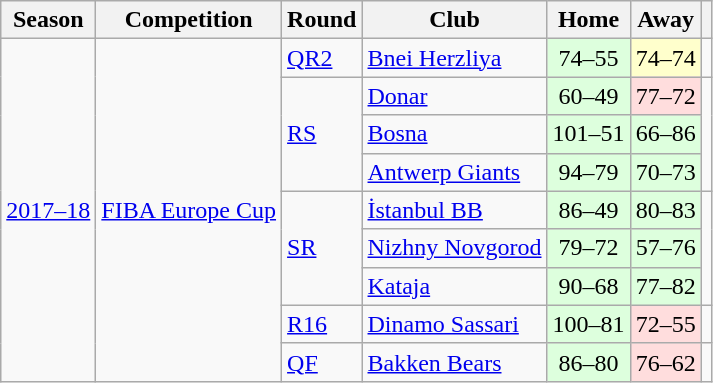<table class="wikitable">
<tr>
<th>Season</th>
<th>Competition</th>
<th>Round</th>
<th>Club</th>
<th>Home</th>
<th>Away</th>
<th></th>
</tr>
<tr>
<td rowspan=9><a href='#'>2017–18</a></td>
<td rowspan=9><a href='#'>FIBA Europe Cup</a></td>
<td><a href='#'>QR2</a></td>
<td> <a href='#'>Bnei Herzliya</a></td>
<td style="text-align:center;" bgcolor=#dfd>74–55</td>
<td style="text-align:center;" bgcolor=#ffc>74–74</td>
<td></td>
</tr>
<tr>
<td rowspan=3><a href='#'>RS</a></td>
<td> <a href='#'>Donar</a></td>
<td style="text-align:center;" bgcolor=#dfd>60–49</td>
<td style="text-align:center;" bgcolor=#fdd>77–72</td>
<td rowspan=3></td>
</tr>
<tr>
<td> <a href='#'>Bosna</a></td>
<td style="text-align:center;" bgcolor=#dfd>101–51</td>
<td style="text-align:center;" bgcolor=#dfd>66–86</td>
</tr>
<tr>
<td> <a href='#'>Antwerp Giants</a></td>
<td style="text-align:center;" bgcolor=#dfd>94–79</td>
<td style="text-align:center;" bgcolor=#dfd>70–73</td>
</tr>
<tr>
<td rowspan=3><a href='#'>SR</a></td>
<td> <a href='#'>İstanbul BB</a></td>
<td style="text-align:center;" bgcolor=#dfd>86–49</td>
<td style="text-align:center;" bgcolor=#dfd>80–83</td>
<td rowspan=3></td>
</tr>
<tr>
<td> <a href='#'>Nizhny Novgorod</a></td>
<td style="text-align:center;" bgcolor=#dfd>79–72</td>
<td style="text-align:center;" bgcolor=#dfd>57–76</td>
</tr>
<tr>
<td> <a href='#'>Kataja</a></td>
<td style="text-align:center;" bgcolor=#dfd>90–68</td>
<td style="text-align:center;" bgcolor=#dfd>77–82</td>
</tr>
<tr>
<td rowspan=1><a href='#'>R16</a></td>
<td> <a href='#'>Dinamo Sassari</a></td>
<td style="text-align:center;" bgcolor=#dfd>100–81</td>
<td style="text-align:center;" bgcolor=#fdd>72–55</td>
<td></td>
</tr>
<tr>
<td rowspan=1><a href='#'>QF</a></td>
<td> <a href='#'>Bakken Bears</a></td>
<td style="text-align:center;" bgcolor=#dfd>86–80</td>
<td style="text-align:center;" bgcolor=#fdd>76–62</td>
<td></td>
</tr>
</table>
